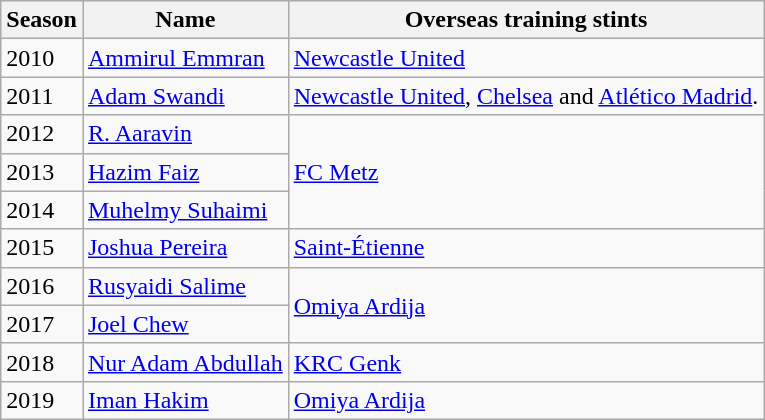<table class="wikitable">
<tr>
<th>Season</th>
<th>Name</th>
<th><strong>Overseas training stints</strong></th>
</tr>
<tr>
<td>2010</td>
<td><a href='#'>Ammirul Emmran</a></td>
<td><a href='#'>Newcastle United</a></td>
</tr>
<tr>
<td>2011</td>
<td><a href='#'>Adam Swandi</a></td>
<td><a href='#'>Newcastle United</a>, <a href='#'>Chelsea</a> and <a href='#'>Atlético Madrid</a>.</td>
</tr>
<tr>
<td>2012</td>
<td><a href='#'>R. Aaravin</a></td>
<td rowspan="3"><a href='#'>FC Metz</a></td>
</tr>
<tr>
<td>2013</td>
<td><a href='#'>Hazim Faiz</a></td>
</tr>
<tr>
<td>2014</td>
<td><a href='#'>Muhelmy Suhaimi</a></td>
</tr>
<tr>
<td>2015</td>
<td><a href='#'>Joshua Pereira</a></td>
<td><a href='#'>Saint-Étienne</a></td>
</tr>
<tr>
<td>2016</td>
<td><a href='#'>Rusyaidi Salime</a></td>
<td rowspan="2"><a href='#'>Omiya Ardija</a></td>
</tr>
<tr>
<td>2017</td>
<td><a href='#'>Joel Chew</a></td>
</tr>
<tr>
<td>2018</td>
<td><a href='#'>Nur Adam Abdullah</a></td>
<td><a href='#'>KRC Genk</a></td>
</tr>
<tr>
<td>2019</td>
<td><a href='#'>Iman Hakim</a></td>
<td><a href='#'>Omiya Ardija</a></td>
</tr>
</table>
